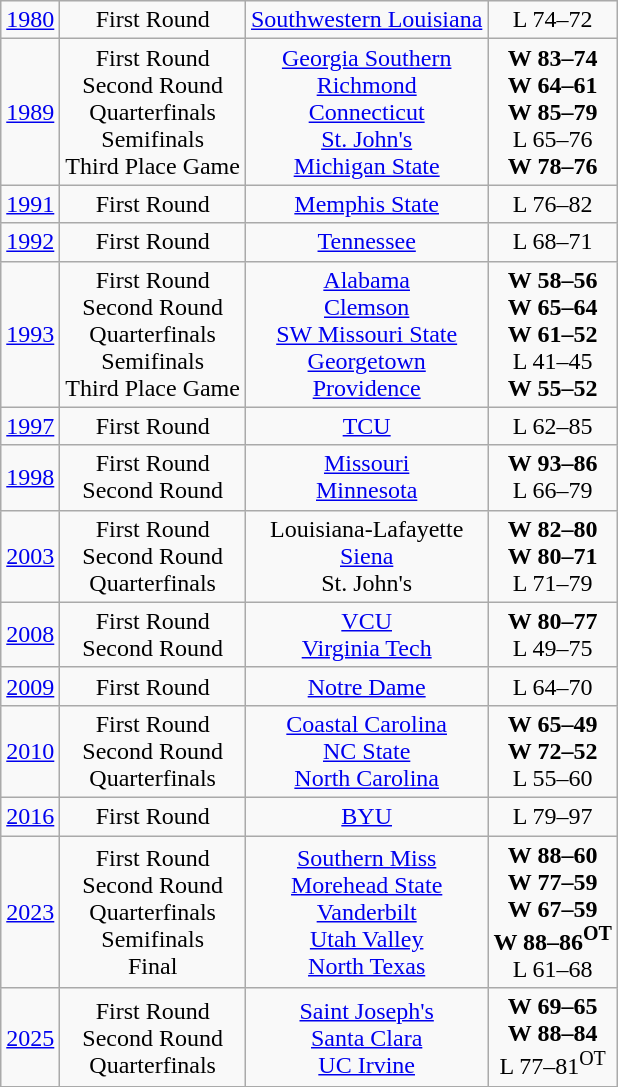<table class="wikitable">
<tr style="text-align:center">
<td><a href='#'>1980</a></td>
<td>First Round</td>
<td><a href='#'>Southwestern Louisiana</a></td>
<td>L 74–72</td>
</tr>
<tr style="text-align:center">
<td><a href='#'>1989</a></td>
<td>First Round<br>Second Round<br>Quarterfinals<br>Semifinals<br>Third Place Game</td>
<td><a href='#'>Georgia Southern</a><br><a href='#'>Richmond</a><br><a href='#'>Connecticut</a><br><a href='#'>St. John's</a> <br><a href='#'>Michigan State</a></td>
<td><strong>W 83–74</strong><br><strong>W 64–61</strong><br><strong>W 85–79</strong><br>L 65–76<br><strong>W 78–76</strong></td>
</tr>
<tr style="text-align:center">
<td><a href='#'>1991</a></td>
<td>First Round</td>
<td><a href='#'>Memphis State</a></td>
<td>L 76–82</td>
</tr>
<tr style="text-align:center">
<td><a href='#'>1992</a></td>
<td>First Round</td>
<td><a href='#'>Tennessee</a></td>
<td>L 68–71</td>
</tr>
<tr style="text-align:center">
<td><a href='#'>1993</a></td>
<td>First Round<br>Second Round<br>Quarterfinals<br>Semifinals<br>Third Place Game</td>
<td><a href='#'>Alabama</a><br><a href='#'>Clemson</a><br><a href='#'>SW Missouri State</a> <br><a href='#'>Georgetown</a><br><a href='#'>Providence</a></td>
<td><strong>W 58–56</strong><br><strong>W 65–64</strong><br><strong>W 61–52</strong><br>L 41–45<br><strong>W 55–52</strong></td>
</tr>
<tr style="text-align:center">
<td><a href='#'>1997</a></td>
<td>First Round</td>
<td><a href='#'>TCU</a></td>
<td>L 62–85</td>
</tr>
<tr style="text-align:center">
<td><a href='#'>1998</a></td>
<td>First Round<br>Second Round</td>
<td><a href='#'>Missouri</a><br><a href='#'>Minnesota</a></td>
<td><strong>W 93–86</strong><br>L 66–79</td>
</tr>
<tr style="text-align:center">
<td><a href='#'>2003</a></td>
<td>First Round<br>Second Round<br>Quarterfinals</td>
<td>Louisiana-Lafayette<br><a href='#'>Siena</a><br>St. John's</td>
<td><strong>W 82–80</strong><br><strong>W 80–71</strong><br>L 71–79</td>
</tr>
<tr style="text-align:center">
<td><a href='#'>2008</a></td>
<td>First Round<br>Second Round</td>
<td><a href='#'>VCU</a><br><a href='#'>Virginia Tech</a></td>
<td><strong>W 80–77</strong><br>L 49–75</td>
</tr>
<tr style="text-align:center">
<td><a href='#'>2009</a></td>
<td>First Round</td>
<td><a href='#'>Notre Dame</a></td>
<td>L 64–70</td>
</tr>
<tr style="text-align:center">
<td><a href='#'>2010</a></td>
<td>First Round<br>Second Round<br>Quarterfinals</td>
<td><a href='#'>Coastal Carolina</a><br><a href='#'>NC State</a><br><a href='#'>North Carolina</a></td>
<td><strong>W 65–49</strong> <br><strong>W 72–52</strong><br>L 55–60</td>
</tr>
<tr style="text-align:center">
<td><a href='#'>2016</a></td>
<td>First Round</td>
<td><a href='#'>BYU</a></td>
<td>L 79–97</td>
</tr>
<tr style="text-align:center">
<td><a href='#'>2023</a></td>
<td>First Round<br>Second Round<br>Quarterfinals<br>Semifinals<br>Final</td>
<td><a href='#'>Southern Miss</a><br><a href='#'>Morehead State</a><br><a href='#'>Vanderbilt</a><br><a href='#'>Utah Valley</a><br><a href='#'>North Texas</a><br></td>
<td><strong>W 88–60</strong><br> <strong>W 77–59</strong><br> <strong>W 67–59 </strong><br> <strong>W 88–86<sup>OT</sup></strong><br> L 61–68</td>
</tr>
<tr style="text-align:center">
<td><a href='#'>2025</a></td>
<td>First Round<br>Second Round<br>Quarterfinals</td>
<td><a href='#'>Saint Joseph's</a> <br> <a href='#'>Santa Clara</a><br><a href='#'>UC Irvine</a></td>
<td><strong>W 69–65</strong> <br> <strong>W 88–84</strong><br>L 77–81<sup>OT</sup></td>
</tr>
</table>
